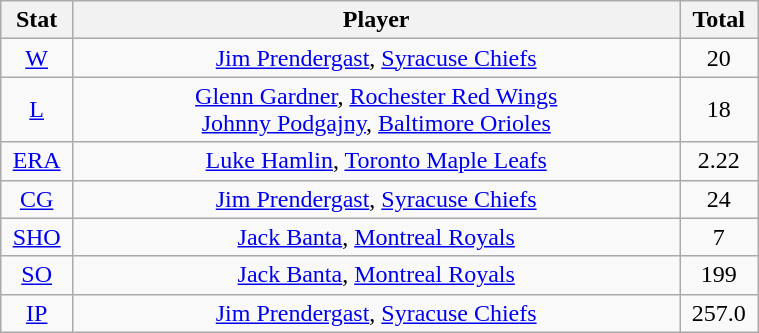<table class="wikitable" width="40%" style="text-align:center;">
<tr>
<th width="5%">Stat</th>
<th width="60%">Player</th>
<th width="5%">Total</th>
</tr>
<tr>
<td><a href='#'>W</a></td>
<td><a href='#'>Jim Prendergast</a>, <a href='#'>Syracuse Chiefs</a></td>
<td>20</td>
</tr>
<tr>
<td><a href='#'>L</a></td>
<td><a href='#'>Glenn Gardner</a>, <a href='#'>Rochester Red Wings</a> <br> <a href='#'>Johnny Podgajny</a>, <a href='#'>Baltimore Orioles</a></td>
<td>18</td>
</tr>
<tr>
<td><a href='#'>ERA</a></td>
<td><a href='#'>Luke Hamlin</a>, <a href='#'>Toronto Maple Leafs</a></td>
<td>2.22</td>
</tr>
<tr>
<td><a href='#'>CG</a></td>
<td><a href='#'>Jim Prendergast</a>, <a href='#'>Syracuse Chiefs</a></td>
<td>24</td>
</tr>
<tr>
<td><a href='#'>SHO</a></td>
<td><a href='#'>Jack Banta</a>, <a href='#'>Montreal Royals</a></td>
<td>7</td>
</tr>
<tr>
<td><a href='#'>SO</a></td>
<td><a href='#'>Jack Banta</a>, <a href='#'>Montreal Royals</a></td>
<td>199</td>
</tr>
<tr>
<td><a href='#'>IP</a></td>
<td><a href='#'>Jim Prendergast</a>, <a href='#'>Syracuse Chiefs</a></td>
<td>257.0</td>
</tr>
</table>
